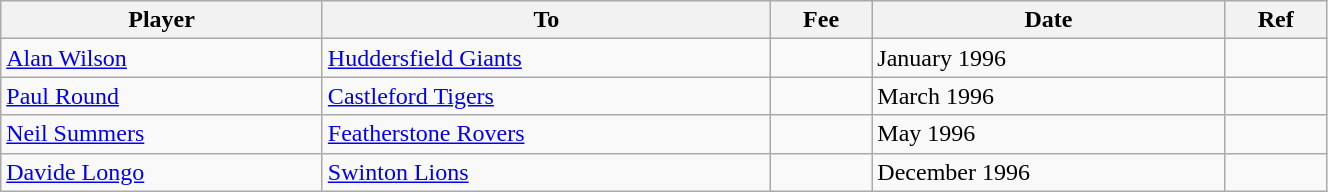<table class="wikitable" style="text-align:center; width:70%; text-align:left">
<tr>
<th><strong>Player</strong></th>
<th><strong>To</strong></th>
<th><strong>Fee</strong></th>
<th><strong>Date</strong></th>
<th><strong>Ref</strong></th>
</tr>
<tr --->
<td><a href='#'>Alan Wilson</a></td>
<td><a href='#'>Huddersfield Giants</a></td>
<td></td>
<td>January 1996</td>
<td></td>
</tr>
<tr --->
<td><a href='#'>Paul Round</a></td>
<td><a href='#'>Castleford Tigers</a></td>
<td></td>
<td>March 1996</td>
<td></td>
</tr>
<tr --->
<td><a href='#'>Neil Summers</a></td>
<td><a href='#'>Featherstone Rovers</a></td>
<td></td>
<td>May 1996</td>
<td></td>
</tr>
<tr --->
<td><a href='#'>Davide Longo</a></td>
<td><a href='#'>Swinton Lions</a></td>
<td></td>
<td>December 1996</td>
<td></td>
</tr>
</table>
